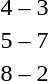<table style="text-align:center">
<tr>
<th width=200></th>
<th width=100></th>
<th width=200></th>
</tr>
<tr>
<td align=right><strong></strong></td>
<td>4 – 3</td>
<td align=left></td>
</tr>
<tr>
<td align=right></td>
<td>5 – 7</td>
<td align=left><strong></strong></td>
</tr>
<tr>
<td align=right><strong></strong></td>
<td>8 – 2</td>
<td align=left></td>
</tr>
</table>
